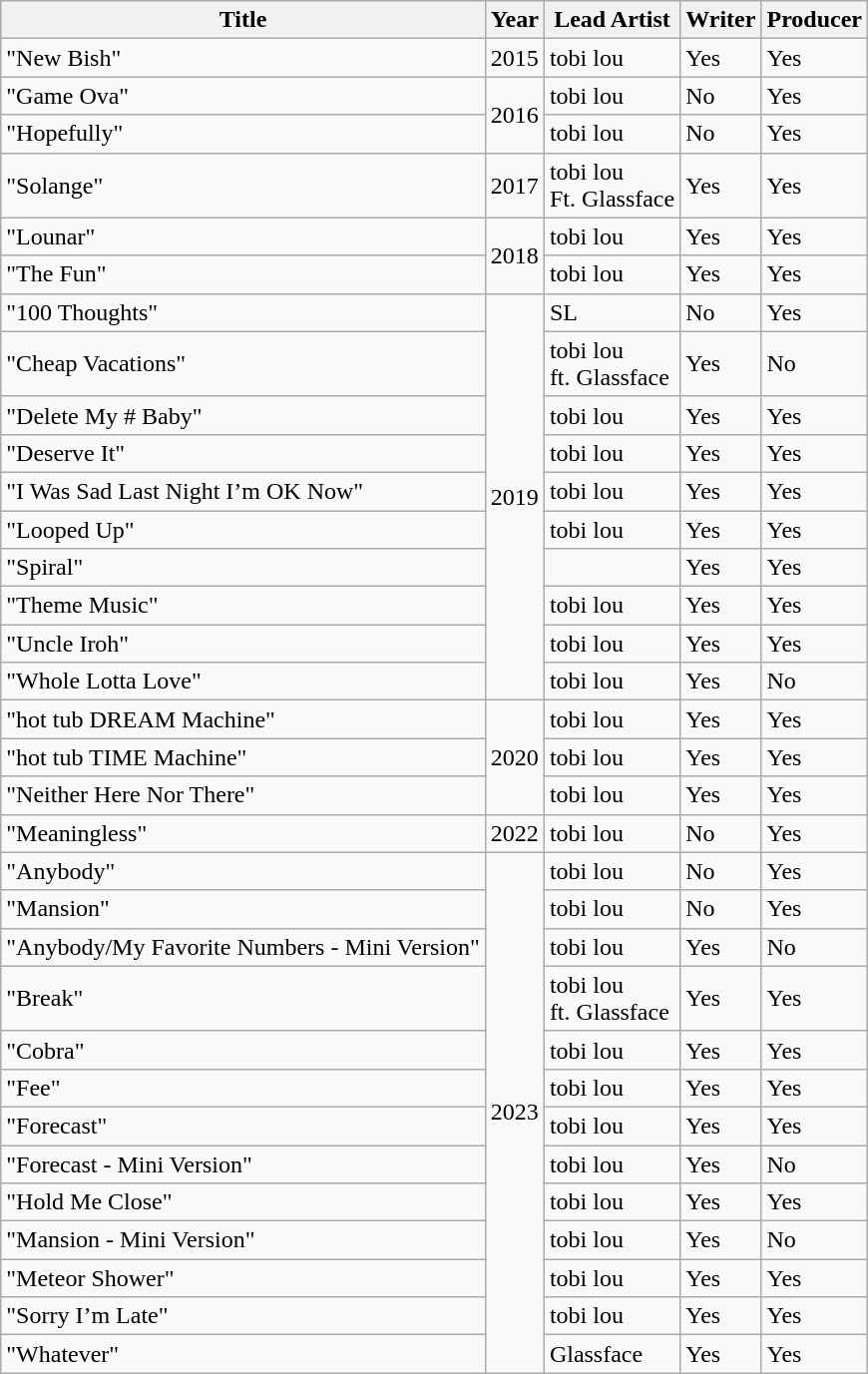<table class="wikitable plainrowheaders">
<tr>
<th scope="col">Title</th>
<th scope="col">Year</th>
<th scope="col">Lead Artist</th>
<th>Writer</th>
<th>Producer</th>
</tr>
<tr>
<td scope="row">"New Bish"</td>
<td>2015</td>
<td>tobi lou</td>
<td>Yes</td>
<td>Yes</td>
</tr>
<tr>
<td scope="row">"Game Ova"</td>
<td rowspan="2">2016</td>
<td>tobi lou</td>
<td>No</td>
<td>Yes</td>
</tr>
<tr>
<td>"Hopefully"</td>
<td>tobi lou</td>
<td>No</td>
<td>Yes</td>
</tr>
<tr>
<td>"Solange"</td>
<td>2017</td>
<td>tobi lou<br>Ft. Glassface</td>
<td>Yes</td>
<td>Yes</td>
</tr>
<tr>
<td>"Lounar"</td>
<td rowspan="2">2018</td>
<td>tobi lou</td>
<td>Yes</td>
<td>Yes</td>
</tr>
<tr>
<td>"The Fun"</td>
<td>tobi lou</td>
<td>Yes</td>
<td>Yes</td>
</tr>
<tr>
<td>"100 Thoughts"</td>
<td rowspan="10">2019</td>
<td>SL</td>
<td>No</td>
<td>Yes</td>
</tr>
<tr>
<td>"Cheap Vacations"</td>
<td>tobi lou<br>ft. Glassface</td>
<td>Yes</td>
<td>No</td>
</tr>
<tr>
<td>"Delete My # Baby"</td>
<td>tobi lou</td>
<td>Yes</td>
<td>Yes</td>
</tr>
<tr>
<td>"Deserve It"</td>
<td>tobi lou</td>
<td>Yes</td>
<td>Yes</td>
</tr>
<tr>
<td>"I Was Sad Last Night I’m OK Now"</td>
<td>tobi lou</td>
<td>Yes</td>
<td>Yes</td>
</tr>
<tr>
<td>"Looped Up"</td>
<td>tobi lou</td>
<td>Yes</td>
<td>Yes</td>
</tr>
<tr>
<td>"Spiral"</td>
<td></td>
<td>Yes</td>
<td>Yes</td>
</tr>
<tr>
<td>"Theme Music"</td>
<td>tobi lou</td>
<td>Yes</td>
<td>Yes</td>
</tr>
<tr>
<td>"Uncle Iroh"</td>
<td>tobi lou</td>
<td>Yes</td>
<td>Yes</td>
</tr>
<tr>
<td>"Whole Lotta Love"</td>
<td>tobi lou</td>
<td>Yes</td>
<td>No</td>
</tr>
<tr>
<td>"hot tub DREAM Machine"</td>
<td rowspan="3">2020</td>
<td>tobi lou</td>
<td>Yes</td>
<td>Yes</td>
</tr>
<tr>
<td>"hot tub TIME Machine"</td>
<td>tobi lou</td>
<td>Yes</td>
<td>Yes</td>
</tr>
<tr>
<td>"Neither Here Nor There"</td>
<td>tobi lou</td>
<td>Yes</td>
<td>Yes</td>
</tr>
<tr>
<td>"Meaningless"</td>
<td>2022</td>
<td>tobi lou</td>
<td>No</td>
<td>Yes</td>
</tr>
<tr>
<td>"Anybody"</td>
<td rowspan="13">2023</td>
<td>tobi lou</td>
<td>No</td>
<td>Yes</td>
</tr>
<tr>
<td>"Mansion"</td>
<td>tobi lou</td>
<td>No</td>
<td>Yes</td>
</tr>
<tr>
<td>"Anybody/My Favorite Numbers - Mini Version"</td>
<td>tobi lou</td>
<td>Yes</td>
<td>No</td>
</tr>
<tr>
<td>"Break"</td>
<td>tobi lou<br>ft. Glassface</td>
<td>Yes</td>
<td>Yes</td>
</tr>
<tr>
<td>"Cobra"</td>
<td>tobi lou</td>
<td>Yes</td>
<td>Yes</td>
</tr>
<tr>
<td>"Fee"</td>
<td>tobi lou</td>
<td>Yes</td>
<td>Yes</td>
</tr>
<tr>
<td>"Forecast"</td>
<td>tobi lou</td>
<td>Yes</td>
<td>Yes</td>
</tr>
<tr>
<td>"Forecast - Mini Version"</td>
<td>tobi lou</td>
<td>Yes</td>
<td>No</td>
</tr>
<tr>
<td>"Hold Me Close"</td>
<td>tobi lou</td>
<td>Yes</td>
<td>Yes</td>
</tr>
<tr>
<td>"Mansion - Mini Version"</td>
<td>tobi lou</td>
<td>Yes</td>
<td>No</td>
</tr>
<tr>
<td>"Meteor Shower"</td>
<td>tobi lou</td>
<td>Yes</td>
<td>Yes</td>
</tr>
<tr>
<td>"Sorry I’m Late"</td>
<td>tobi lou</td>
<td>Yes</td>
<td>Yes</td>
</tr>
<tr>
<td>"Whatever"</td>
<td>Glassface</td>
<td>Yes</td>
<td>Yes</td>
</tr>
</table>
